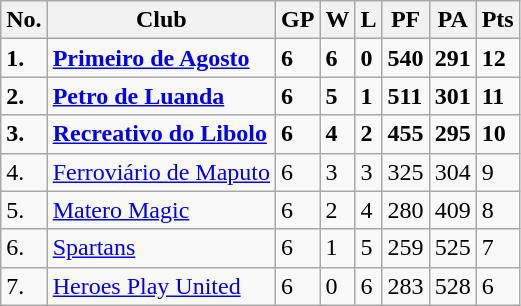<table class="wikitable">
<tr>
<th>No.</th>
<th>Club</th>
<th>GP</th>
<th>W</th>
<th>L</th>
<th>PF</th>
<th>PA</th>
<th>Pts</th>
</tr>
<tr>
<td><strong>1.</strong></td>
<td><strong> <a href='#'>Primeiro de Agosto</a></strong></td>
<td><strong>6</strong></td>
<td><strong>6</strong></td>
<td><strong>0</strong></td>
<td><strong>540</strong></td>
<td><strong>291</strong></td>
<td><strong>12</strong></td>
</tr>
<tr>
<td><strong>2.</strong></td>
<td><strong> <a href='#'>Petro de Luanda</a></strong></td>
<td><strong>6</strong></td>
<td><strong>5</strong></td>
<td><strong>1</strong></td>
<td><strong>511</strong></td>
<td><strong>301</strong></td>
<td><strong>11</strong></td>
</tr>
<tr>
<td><strong>3.</strong></td>
<td><strong> <a href='#'>Recreativo do Libolo</a></strong></td>
<td><strong>6</strong></td>
<td><strong>4</strong></td>
<td><strong>2</strong></td>
<td><strong>455</strong></td>
<td><strong>295</strong></td>
<td><strong>10</strong></td>
</tr>
<tr>
<td>4.</td>
<td> <a href='#'>Ferroviário de Maputo</a></td>
<td>6</td>
<td>3</td>
<td>3</td>
<td>325</td>
<td>304</td>
<td>9</td>
</tr>
<tr>
<td>5.</td>
<td> <a href='#'>Matero Magic</a></td>
<td>6</td>
<td>2</td>
<td>4</td>
<td>280</td>
<td>409</td>
<td>8</td>
</tr>
<tr>
<td>6.</td>
<td> <a href='#'>Spartans</a></td>
<td>6</td>
<td>1</td>
<td>5</td>
<td>259</td>
<td>525</td>
<td>7</td>
</tr>
<tr>
<td>7.</td>
<td> <a href='#'>Heroes Play United</a></td>
<td>6</td>
<td>0</td>
<td>6</td>
<td>283</td>
<td>528</td>
<td>6</td>
</tr>
</table>
